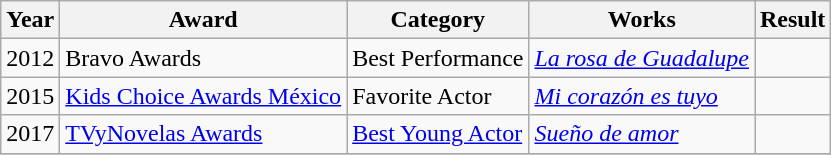<table class="wikitable plainrowheaders">
<tr>
<th scope="col">Year</th>
<th scope="col">Award</th>
<th scope="col">Category</th>
<th scope="col">Works</th>
<th scope="col">Result</th>
</tr>
<tr>
<td rowspan="1">2012</td>
<td rowspan="1">Bravo Awards</td>
<td>Best Performance</td>
<td><em><a href='#'>La rosa de Guadalupe</a></em></td>
<td></td>
</tr>
<tr>
<td rowspan="1">2015</td>
<td rowspan="1"><a href='#'>Kids Choice Awards México</a></td>
<td>Favorite Actor</td>
<td><em><a href='#'>Mi corazón es tuyo</a></em></td>
<td></td>
</tr>
<tr>
<td rowspan="1">2017</td>
<td rowspan="1"><a href='#'>TVyNovelas Awards</a></td>
<td><a href='#'>Best Young Actor</a></td>
<td><em><a href='#'>Sueño de amor</a></em></td>
<td></td>
</tr>
<tr>
</tr>
</table>
